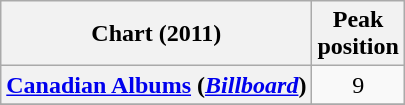<table class="wikitable plainrowheaders" style="text-align:center">
<tr>
<th scope="col">Chart (2011)</th>
<th scope="col">Peak<br>position</th>
</tr>
<tr>
<th scope="row"><a href='#'>Canadian Albums</a> (<a href='#'><em>Billboard</em></a>)</th>
<td>9</td>
</tr>
<tr>
</tr>
</table>
